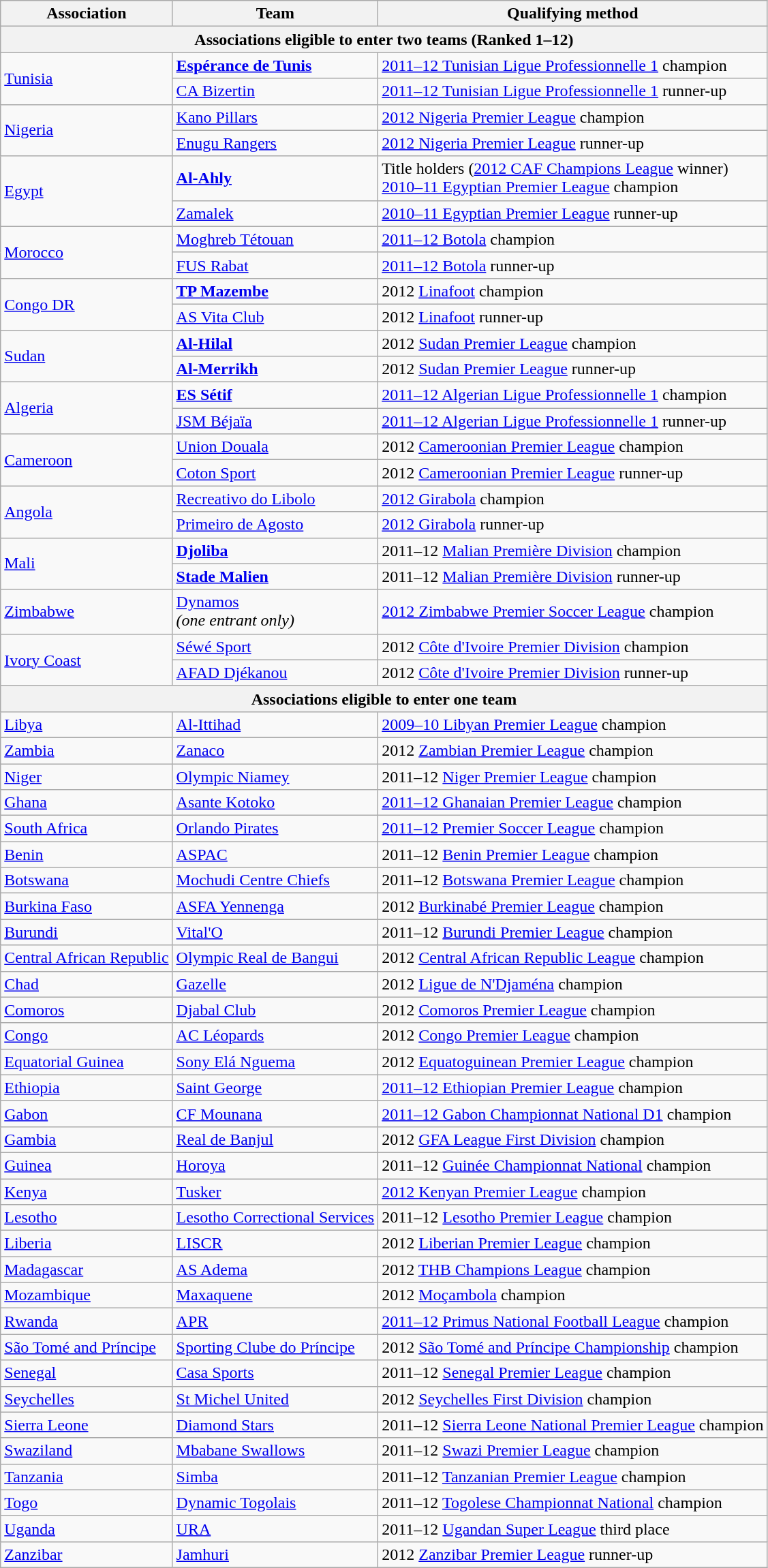<table class="wikitable">
<tr>
<th>Association</th>
<th>Team</th>
<th>Qualifying method</th>
</tr>
<tr>
<th colspan=3>Associations eligible to enter two teams (Ranked 1–12)</th>
</tr>
<tr>
<td rowspan=2> <a href='#'>Tunisia</a><br></td>
<td><strong><a href='#'>Espérance de Tunis</a></strong></td>
<td><a href='#'>2011–12 Tunisian Ligue Professionnelle 1</a> champion</td>
</tr>
<tr>
<td><a href='#'>CA Bizertin</a></td>
<td><a href='#'>2011–12 Tunisian Ligue Professionnelle 1</a> runner-up</td>
</tr>
<tr>
<td rowspan=2> <a href='#'>Nigeria</a><br></td>
<td><a href='#'>Kano Pillars</a></td>
<td><a href='#'>2012 Nigeria Premier League</a> champion</td>
</tr>
<tr>
<td><a href='#'>Enugu Rangers</a></td>
<td><a href='#'>2012 Nigeria Premier League</a> runner-up</td>
</tr>
<tr>
<td rowspan=2> <a href='#'>Egypt</a><br></td>
<td><strong><a href='#'>Al-Ahly</a></strong></td>
<td>Title holders (<a href='#'>2012 CAF Champions League</a> winner)<br><a href='#'>2010–11 Egyptian Premier League</a> champion</td>
</tr>
<tr>
<td><a href='#'>Zamalek</a></td>
<td><a href='#'>2010–11 Egyptian Premier League</a> runner-up</td>
</tr>
<tr>
<td rowspan=2> <a href='#'>Morocco</a><br></td>
<td><a href='#'>Moghreb Tétouan</a></td>
<td><a href='#'>2011–12 Botola</a> champion</td>
</tr>
<tr>
<td><a href='#'>FUS Rabat</a></td>
<td><a href='#'>2011–12 Botola</a> runner-up</td>
</tr>
<tr>
<td rowspan=2> <a href='#'>Congo DR</a><br></td>
<td><strong><a href='#'>TP Mazembe</a></strong></td>
<td>2012 <a href='#'>Linafoot</a> champion</td>
</tr>
<tr>
<td><a href='#'>AS Vita Club</a></td>
<td>2012 <a href='#'>Linafoot</a> runner-up</td>
</tr>
<tr>
<td rowspan=2> <a href='#'>Sudan</a><br></td>
<td><strong><a href='#'>Al-Hilal</a></strong></td>
<td>2012 <a href='#'>Sudan Premier League</a> champion</td>
</tr>
<tr>
<td><strong><a href='#'>Al-Merrikh</a></strong></td>
<td>2012 <a href='#'>Sudan Premier League</a> runner-up</td>
</tr>
<tr>
<td rowspan=2> <a href='#'>Algeria</a><br></td>
<td><strong><a href='#'>ES Sétif</a></strong></td>
<td><a href='#'>2011–12 Algerian Ligue Professionnelle 1</a> champion</td>
</tr>
<tr>
<td><a href='#'>JSM Béjaïa</a></td>
<td><a href='#'>2011–12 Algerian Ligue Professionnelle 1</a> runner-up</td>
</tr>
<tr>
<td rowspan=2> <a href='#'>Cameroon</a><br></td>
<td><a href='#'>Union Douala</a></td>
<td>2012 <a href='#'>Cameroonian Premier League</a> champion</td>
</tr>
<tr>
<td><a href='#'>Coton Sport</a></td>
<td>2012 <a href='#'>Cameroonian Premier League</a> runner-up</td>
</tr>
<tr>
<td rowspan=2> <a href='#'>Angola</a><br></td>
<td><a href='#'>Recreativo do Libolo</a></td>
<td><a href='#'>2012 Girabola</a> champion</td>
</tr>
<tr>
<td><a href='#'>Primeiro de Agosto</a></td>
<td><a href='#'>2012 Girabola</a> runner-up</td>
</tr>
<tr>
<td rowspan=2> <a href='#'>Mali</a><br></td>
<td><strong><a href='#'>Djoliba</a></strong></td>
<td>2011–12 <a href='#'>Malian Première Division</a> champion</td>
</tr>
<tr>
<td><strong><a href='#'>Stade Malien</a></strong></td>
<td>2011–12 <a href='#'>Malian Première Division</a> runner-up</td>
</tr>
<tr>
<td> <a href='#'>Zimbabwe</a><br></td>
<td><a href='#'>Dynamos</a><br><em>(one entrant only)</em></td>
<td><a href='#'>2012 Zimbabwe Premier Soccer League</a> champion</td>
</tr>
<tr>
<td rowspan=2> <a href='#'>Ivory Coast</a><br></td>
<td><a href='#'>Séwé Sport</a></td>
<td>2012 <a href='#'>Côte d'Ivoire Premier Division</a> champion</td>
</tr>
<tr>
<td><a href='#'>AFAD Djékanou</a></td>
<td>2012 <a href='#'>Côte d'Ivoire Premier Division</a> runner-up</td>
</tr>
<tr>
<th colspan=3>Associations eligible to enter one team</th>
</tr>
<tr>
<td> <a href='#'>Libya</a><br></td>
<td><a href='#'>Al-Ittihad</a></td>
<td><a href='#'>2009–10 Libyan Premier League</a> champion</td>
</tr>
<tr>
<td> <a href='#'>Zambia</a><br></td>
<td><a href='#'>Zanaco</a></td>
<td>2012 <a href='#'>Zambian Premier League</a> champion</td>
</tr>
<tr>
<td> <a href='#'>Niger</a><br></td>
<td><a href='#'>Olympic Niamey</a></td>
<td>2011–12 <a href='#'>Niger Premier League</a> champion</td>
</tr>
<tr>
<td> <a href='#'>Ghana</a><br></td>
<td><a href='#'>Asante Kotoko</a></td>
<td><a href='#'>2011–12 Ghanaian Premier League</a> champion</td>
</tr>
<tr>
<td> <a href='#'>South Africa</a><br></td>
<td><a href='#'>Orlando Pirates</a></td>
<td><a href='#'>2011–12 Premier Soccer League</a> champion</td>
</tr>
<tr>
<td> <a href='#'>Benin</a></td>
<td><a href='#'>ASPAC</a></td>
<td>2011–12 <a href='#'>Benin Premier League</a> champion</td>
</tr>
<tr>
<td> <a href='#'>Botswana</a></td>
<td><a href='#'>Mochudi Centre Chiefs</a></td>
<td>2011–12 <a href='#'>Botswana Premier League</a> champion</td>
</tr>
<tr>
<td> <a href='#'>Burkina Faso</a></td>
<td><a href='#'>ASFA Yennenga</a></td>
<td>2012 <a href='#'>Burkinabé Premier League</a> champion</td>
</tr>
<tr>
<td> <a href='#'>Burundi</a></td>
<td><a href='#'>Vital'O</a></td>
<td>2011–12 <a href='#'>Burundi Premier League</a> champion</td>
</tr>
<tr>
<td> <a href='#'>Central African Republic</a></td>
<td><a href='#'>Olympic Real de Bangui</a></td>
<td>2012 <a href='#'>Central African Republic League</a> champion</td>
</tr>
<tr>
<td> <a href='#'>Chad</a></td>
<td><a href='#'>Gazelle</a></td>
<td>2012 <a href='#'>Ligue de N'Djaména</a> champion</td>
</tr>
<tr>
<td> <a href='#'>Comoros</a></td>
<td><a href='#'>Djabal Club</a></td>
<td>2012 <a href='#'>Comoros Premier League</a> champion</td>
</tr>
<tr>
<td> <a href='#'>Congo</a></td>
<td><a href='#'>AC Léopards</a></td>
<td>2012 <a href='#'>Congo Premier League</a> champion</td>
</tr>
<tr>
<td> <a href='#'>Equatorial Guinea</a></td>
<td><a href='#'>Sony Elá Nguema</a></td>
<td>2012 <a href='#'>Equatoguinean Premier League</a> champion</td>
</tr>
<tr>
<td> <a href='#'>Ethiopia</a></td>
<td><a href='#'>Saint George</a></td>
<td><a href='#'>2011–12 Ethiopian Premier League</a> champion</td>
</tr>
<tr>
<td> <a href='#'>Gabon</a></td>
<td><a href='#'>CF Mounana</a></td>
<td><a href='#'>2011–12 Gabon Championnat National D1</a> champion</td>
</tr>
<tr>
<td> <a href='#'>Gambia</a></td>
<td><a href='#'>Real de Banjul</a></td>
<td>2012 <a href='#'>GFA League First Division</a> champion</td>
</tr>
<tr>
<td> <a href='#'>Guinea</a></td>
<td><a href='#'>Horoya</a></td>
<td>2011–12 <a href='#'>Guinée Championnat National</a> champion</td>
</tr>
<tr>
<td> <a href='#'>Kenya</a></td>
<td><a href='#'>Tusker</a></td>
<td><a href='#'>2012 Kenyan Premier League</a> champion</td>
</tr>
<tr>
<td> <a href='#'>Lesotho</a></td>
<td><a href='#'>Lesotho Correctional Services</a></td>
<td>2011–12 <a href='#'>Lesotho Premier League</a> champion</td>
</tr>
<tr>
<td> <a href='#'>Liberia</a></td>
<td><a href='#'>LISCR</a></td>
<td>2012 <a href='#'>Liberian Premier League</a> champion</td>
</tr>
<tr>
<td> <a href='#'>Madagascar</a></td>
<td><a href='#'>AS Adema</a></td>
<td>2012 <a href='#'>THB Champions League</a> champion</td>
</tr>
<tr>
<td> <a href='#'>Mozambique</a></td>
<td><a href='#'>Maxaquene</a></td>
<td>2012 <a href='#'>Moçambola</a> champion</td>
</tr>
<tr>
<td> <a href='#'>Rwanda</a></td>
<td><a href='#'>APR</a></td>
<td><a href='#'>2011–12 Primus National Football League</a> champion</td>
</tr>
<tr>
<td> <a href='#'>São Tomé and Príncipe</a></td>
<td><a href='#'>Sporting Clube do Príncipe</a></td>
<td>2012 <a href='#'>São Tomé and Príncipe Championship</a> champion</td>
</tr>
<tr>
<td> <a href='#'>Senegal</a></td>
<td><a href='#'>Casa Sports</a></td>
<td>2011–12 <a href='#'>Senegal Premier League</a> champion</td>
</tr>
<tr>
<td> <a href='#'>Seychelles</a></td>
<td><a href='#'>St Michel United</a></td>
<td>2012 <a href='#'>Seychelles First Division</a> champion</td>
</tr>
<tr>
<td> <a href='#'>Sierra Leone</a></td>
<td><a href='#'>Diamond Stars</a></td>
<td>2011–12 <a href='#'>Sierra Leone National Premier League</a> champion</td>
</tr>
<tr>
<td> <a href='#'>Swaziland</a></td>
<td><a href='#'>Mbabane Swallows</a></td>
<td>2011–12 <a href='#'>Swazi Premier League</a> champion</td>
</tr>
<tr>
<td> <a href='#'>Tanzania</a></td>
<td><a href='#'>Simba</a></td>
<td>2011–12 <a href='#'>Tanzanian Premier League</a> champion</td>
</tr>
<tr>
<td> <a href='#'>Togo</a></td>
<td><a href='#'>Dynamic Togolais</a></td>
<td>2011–12 <a href='#'>Togolese Championnat National</a> champion</td>
</tr>
<tr>
<td> <a href='#'>Uganda</a></td>
<td><a href='#'>URA</a></td>
<td>2011–12 <a href='#'>Ugandan Super League</a> third place</td>
</tr>
<tr>
<td> <a href='#'>Zanzibar</a></td>
<td><a href='#'>Jamhuri</a></td>
<td>2012 <a href='#'>Zanzibar Premier League</a> runner-up</td>
</tr>
</table>
